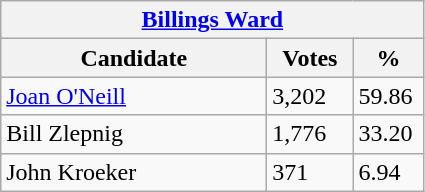<table class="wikitable">
<tr>
<th colspan="3"><a href='#'>Billings Ward</a></th>
</tr>
<tr>
<th style="width: 170px">Candidate</th>
<th style="width: 50px">Votes</th>
<th style="width: 40px">%</th>
</tr>
<tr>
<td><a href='#'>Joan O'Neill</a></td>
<td>3,202</td>
<td>59.86</td>
</tr>
<tr>
<td>Bill Zlepnig</td>
<td>1,776</td>
<td>33.20</td>
</tr>
<tr>
<td>John Kroeker</td>
<td>371</td>
<td>6.94</td>
</tr>
</table>
